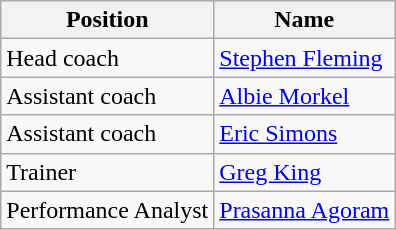<table class="wikitable">
<tr>
<th>Position</th>
<th>Name</th>
</tr>
<tr>
<td>Head coach</td>
<td><a href='#'>Stephen Fleming</a></td>
</tr>
<tr>
<td>Assistant coach</td>
<td><a href='#'>Albie Morkel</a></td>
</tr>
<tr>
<td>Assistant coach</td>
<td><a href='#'>Eric Simons</a></td>
</tr>
<tr>
<td>Trainer</td>
<td><a href='#'>Greg King</a></td>
</tr>
<tr>
<td>Performance Analyst</td>
<td><a href='#'>Prasanna Agoram</a></td>
</tr>
</table>
